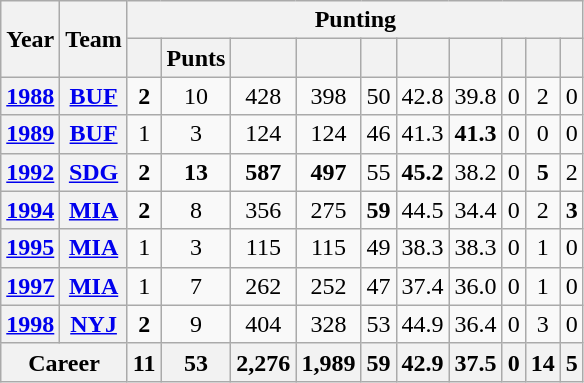<table class=wikitable style="text-align:center;">
<tr>
<th rowspan="2">Year</th>
<th rowspan="2">Team</th>
<th colspan="10">Punting</th>
</tr>
<tr>
<th></th>
<th>Punts</th>
<th></th>
<th></th>
<th></th>
<th></th>
<th></th>
<th></th>
<th></th>
<th></th>
</tr>
<tr>
<th><a href='#'>1988</a></th>
<th><a href='#'>BUF</a></th>
<td><strong>2</strong></td>
<td>10</td>
<td>428</td>
<td>398</td>
<td>50</td>
<td>42.8</td>
<td>39.8</td>
<td>0</td>
<td>2</td>
<td>0</td>
</tr>
<tr>
<th><a href='#'>1989</a></th>
<th><a href='#'>BUF</a></th>
<td>1</td>
<td>3</td>
<td>124</td>
<td>124</td>
<td>46</td>
<td>41.3</td>
<td><strong>41.3</strong></td>
<td>0</td>
<td>0</td>
<td>0</td>
</tr>
<tr>
<th><a href='#'>1992</a></th>
<th><a href='#'>SDG</a></th>
<td><strong>2</strong></td>
<td><strong>13</strong></td>
<td><strong>587</strong></td>
<td><strong>497</strong></td>
<td>55</td>
<td><strong>45.2</strong></td>
<td>38.2</td>
<td>0</td>
<td><strong>5</strong></td>
<td>2</td>
</tr>
<tr>
<th><a href='#'>1994</a></th>
<th><a href='#'>MIA</a></th>
<td><strong>2</strong></td>
<td>8</td>
<td>356</td>
<td>275</td>
<td><strong>59</strong></td>
<td>44.5</td>
<td>34.4</td>
<td>0</td>
<td>2</td>
<td><strong>3</strong></td>
</tr>
<tr>
<th><a href='#'>1995</a></th>
<th><a href='#'>MIA</a></th>
<td>1</td>
<td>3</td>
<td>115</td>
<td>115</td>
<td>49</td>
<td>38.3</td>
<td>38.3</td>
<td>0</td>
<td>1</td>
<td>0</td>
</tr>
<tr>
<th><a href='#'>1997</a></th>
<th><a href='#'>MIA</a></th>
<td>1</td>
<td>7</td>
<td>262</td>
<td>252</td>
<td>47</td>
<td>37.4</td>
<td>36.0</td>
<td>0</td>
<td>1</td>
<td>0</td>
</tr>
<tr>
<th><a href='#'>1998</a></th>
<th><a href='#'>NYJ</a></th>
<td><strong>2</strong></td>
<td>9</td>
<td>404</td>
<td>328</td>
<td>53</td>
<td>44.9</td>
<td>36.4</td>
<td>0</td>
<td>3</td>
<td>0</td>
</tr>
<tr>
<th colspan="2">Career</th>
<th>11</th>
<th>53</th>
<th>2,276</th>
<th>1,989</th>
<th>59</th>
<th>42.9</th>
<th>37.5</th>
<th>0</th>
<th>14</th>
<th>5</th>
</tr>
</table>
